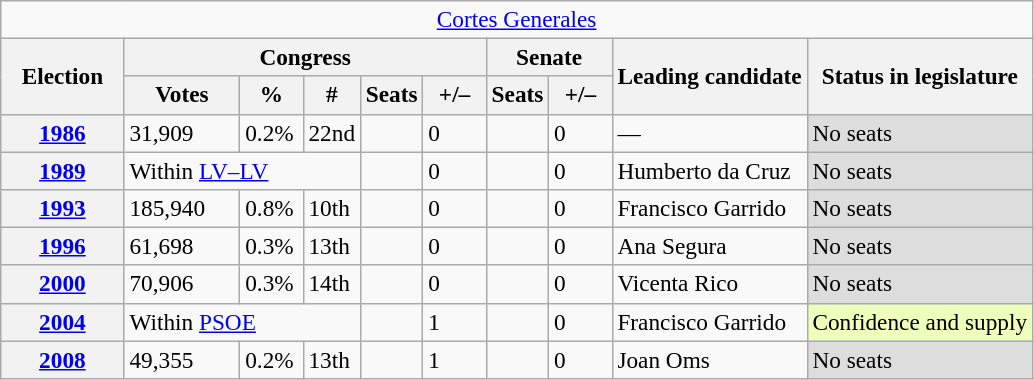<table class="wikitable" style="font-size:97%; text-align:left;">
<tr>
<td colspan="10" align="center"><a href='#'>Cortes Generales</a></td>
</tr>
<tr>
<th rowspan="2" width="75">Election</th>
<th colspan="5">Congress</th>
<th colspan="2">Senate</th>
<th rowspan="2">Leading candidate</th>
<th rowspan="2">Status in legislature</th>
</tr>
<tr>
<th width="70">Votes</th>
<th width="35">%</th>
<th width="25">#</th>
<th>Seats</th>
<th width="35">+/–</th>
<th>Seats</th>
<th width="35">+/–</th>
</tr>
<tr>
<th><a href='#'>1986</a></th>
<td>31,909</td>
<td>0.2%</td>
<td>22nd</td>
<td></td>
<td>0</td>
<td></td>
<td>0</td>
<td>—</td>
<td style="background:#ddd;">No seats</td>
</tr>
<tr>
<th><a href='#'>1989</a></th>
<td colspan="3">Within <a href='#'>LV–LV</a></td>
<td></td>
<td>0</td>
<td></td>
<td>0</td>
<td>Humberto da Cruz</td>
<td style="background:#ddd;">No seats</td>
</tr>
<tr>
<th><a href='#'>1993</a></th>
<td>185,940</td>
<td>0.8%</td>
<td>10th</td>
<td></td>
<td>0</td>
<td></td>
<td>0</td>
<td>Francisco Garrido</td>
<td style="background:#ddd;">No seats</td>
</tr>
<tr>
<th><a href='#'>1996</a></th>
<td>61,698</td>
<td>0.3%</td>
<td>13th</td>
<td></td>
<td>0</td>
<td></td>
<td>0</td>
<td>Ana Segura</td>
<td style="background:#ddd;">No seats</td>
</tr>
<tr>
<th><a href='#'>2000</a></th>
<td>70,906</td>
<td>0.3%</td>
<td>14th</td>
<td></td>
<td>0</td>
<td></td>
<td>0</td>
<td>Vicenta Rico</td>
<td style="background:#ddd;">No seats</td>
</tr>
<tr>
<th><a href='#'>2004</a></th>
<td colspan="3">Within <a href='#'>PSOE</a></td>
<td></td>
<td>1</td>
<td></td>
<td>0</td>
<td>Francisco Garrido</td>
<td style="background:#efb;">Confidence and supply</td>
</tr>
<tr>
<th><a href='#'>2008</a></th>
<td>49,355</td>
<td>0.2%</td>
<td>13th</td>
<td></td>
<td>1</td>
<td></td>
<td>0</td>
<td>Joan Oms</td>
<td style="background:#ddd;">No seats</td>
</tr>
</table>
